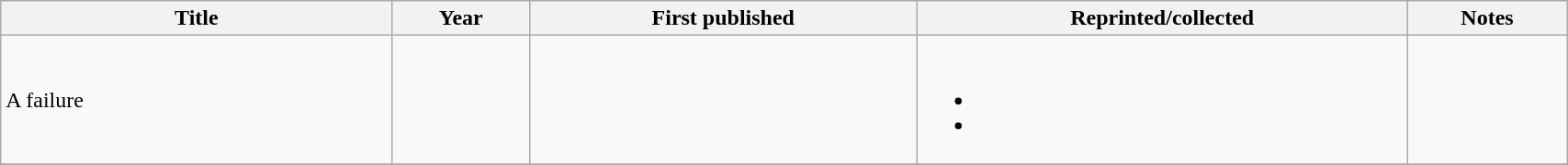<table class='wikitable sortable' width='90%'>
<tr>
<th width=25%>Title</th>
<th>Year</th>
<th>First published</th>
<th>Reprinted/collected</th>
<th>Notes</th>
</tr>
<tr>
<td>A failure</td>
<td></td>
<td></td>
<td><br><ul><li></li><li></li></ul></td>
<td></td>
</tr>
<tr>
</tr>
</table>
